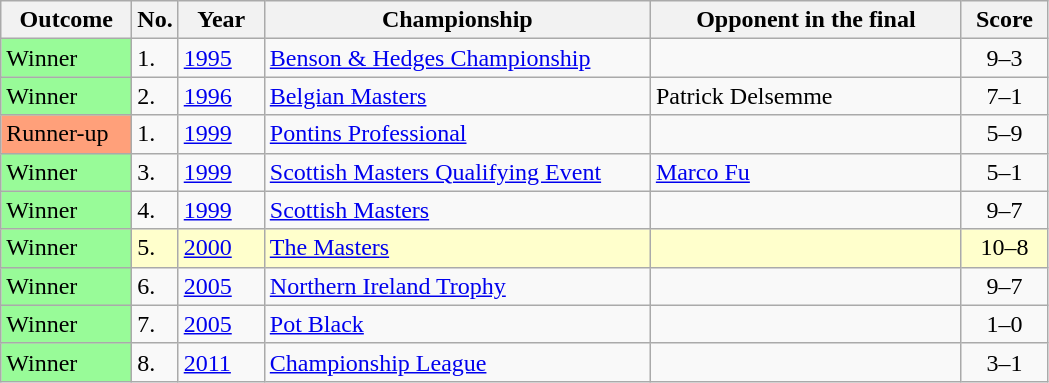<table class="wikitable">
<tr>
<th width="80">Outcome</th>
<th width="20">No.</th>
<th width="50">Year</th>
<th width="250">Championship</th>
<th width="200">Opponent in the final</th>
<th width="50">Score</th>
</tr>
<tr>
<td style="background:#98FB98">Winner</td>
<td>1.</td>
<td><a href='#'>1995</a></td>
<td><a href='#'>Benson & Hedges Championship</a></td>
<td> </td>
<td align="center">9–3</td>
</tr>
<tr>
<td style="background:#98FB98">Winner</td>
<td>2.</td>
<td><a href='#'>1996</a></td>
<td><a href='#'>Belgian Masters</a></td>
<td> Patrick Delsemme</td>
<td align="center">7–1</td>
</tr>
<tr>
<td style="background:#ffa07a;">Runner-up</td>
<td>1.</td>
<td><a href='#'>1999</a></td>
<td><a href='#'>Pontins Professional</a></td>
<td> </td>
<td align="center">5–9</td>
</tr>
<tr>
<td style="background:#98FB98">Winner</td>
<td>3.</td>
<td><a href='#'>1999</a></td>
<td><a href='#'>Scottish Masters Qualifying Event</a></td>
<td> <a href='#'>Marco Fu</a></td>
<td align="center">5–1</td>
</tr>
<tr>
<td style="background:#98FB98">Winner</td>
<td>4.</td>
<td><a href='#'>1999</a></td>
<td><a href='#'>Scottish Masters</a></td>
<td> </td>
<td align="center">9–7</td>
</tr>
<tr style="background:#ffc;">
<td style="background:#98FB98">Winner</td>
<td>5.</td>
<td><a href='#'>2000</a></td>
<td><a href='#'>The Masters</a></td>
<td> </td>
<td align="center">10–8</td>
</tr>
<tr>
<td style="background:#98FB98">Winner</td>
<td>6.</td>
<td><a href='#'>2005</a></td>
<td><a href='#'>Northern Ireland Trophy</a></td>
<td> </td>
<td align="center">9–7</td>
</tr>
<tr>
<td style="background:#98FB98">Winner</td>
<td>7.</td>
<td><a href='#'>2005</a></td>
<td><a href='#'>Pot Black</a></td>
<td> </td>
<td align="center">1–0</td>
</tr>
<tr>
<td style="background:#98FB98">Winner</td>
<td>8.</td>
<td><a href='#'>2011</a></td>
<td><a href='#'>Championship League</a></td>
<td> </td>
<td align="center">3–1</td>
</tr>
</table>
